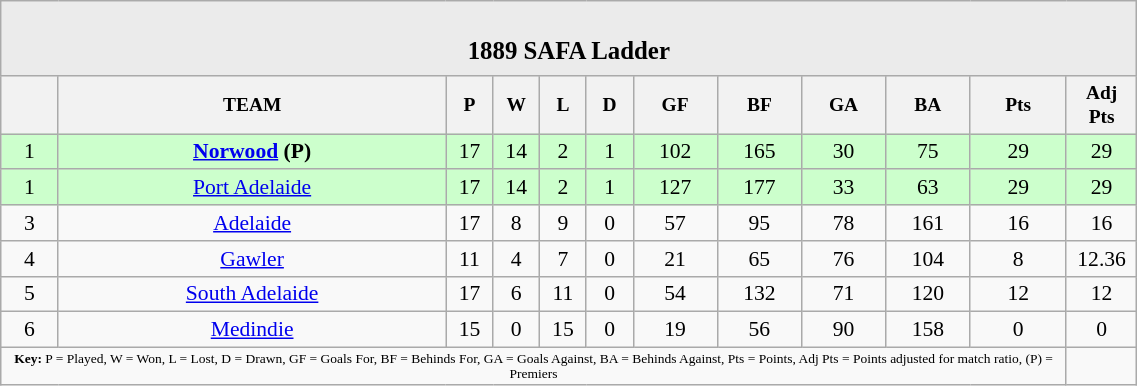<table class="wikitable" style="text-align: center; font-size: 90%; width: 60%">
<tr>
<td colspan="12" style="background: #EBEBEB;"><br><table border="0" width="100%" cellpadding="0" cellspacing="0">
<tr style="background: #EBEBEB;">
<td width="25%" style="border: 0;"></td>
<td style="border: 0; font-size: 115%;"><strong>1889 SAFA Ladder</strong></td>
<td width="25%" style="border: 0;"></td>
</tr>
</table>
</td>
</tr>
<tr style="text-align: center; font-size: 90%;">
<th></th>
<th>TEAM</th>
<th width="25">P</th>
<th width="25">W</th>
<th width="25">L</th>
<th width="25">D</th>
<th width="50">GF</th>
<th width="50">BF</th>
<th width="50">GA</th>
<th width="50">BA</th>
<th>Pts</th>
<th>Adj Pts</th>
</tr>
<tr style="background: #CCFFCC;">
<td>1</td>
<td><strong><a href='#'>Norwood</a> (P)</strong></td>
<td>17</td>
<td>14</td>
<td>2</td>
<td>1</td>
<td>102</td>
<td>165</td>
<td>30</td>
<td>75</td>
<td>29</td>
<td>29</td>
</tr>
<tr style="background: #CCFFCC;">
<td>1</td>
<td><a href='#'>Port Adelaide</a></td>
<td>17</td>
<td>14</td>
<td>2</td>
<td>1</td>
<td>127</td>
<td>177</td>
<td>33</td>
<td>63</td>
<td>29</td>
<td>29</td>
</tr>
<tr>
<td>3</td>
<td><a href='#'>Adelaide</a></td>
<td>17</td>
<td>8</td>
<td>9</td>
<td>0</td>
<td>57</td>
<td>95</td>
<td>78</td>
<td>161</td>
<td>16</td>
<td>16</td>
</tr>
<tr>
<td>4</td>
<td><a href='#'>Gawler</a></td>
<td>11</td>
<td>4</td>
<td>7</td>
<td>0</td>
<td>21</td>
<td>65</td>
<td>76</td>
<td>104</td>
<td>8</td>
<td>12.36</td>
</tr>
<tr>
<td>5</td>
<td><a href='#'>South Adelaide</a></td>
<td>17</td>
<td>6</td>
<td>11</td>
<td>0</td>
<td>54</td>
<td>132</td>
<td>71</td>
<td>120</td>
<td>12</td>
<td>12</td>
</tr>
<tr>
<td>6</td>
<td><a href='#'>Medindie</a></td>
<td>15</td>
<td>0</td>
<td>15</td>
<td>0</td>
<td>19</td>
<td>56</td>
<td>90</td>
<td>158</td>
<td>0</td>
<td>0</td>
</tr>
<tr style="font-size: xx-small;">
<td colspan="11"><strong>Key:</strong> P = Played, W = Won, L = Lost, D = Drawn, GF = Goals For, BF = Behinds For, GA = Goals Against, BA = Behinds Against, Pts = Points, Adj Pts = Points adjusted for match ratio, (P) = Premiers</td>
<td></td>
</tr>
</table>
